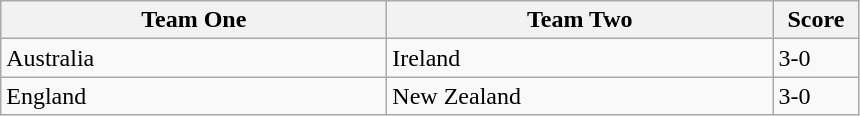<table class="wikitable">
<tr>
<th width=250>Team One</th>
<th width=250>Team Two</th>
<th width=50>Score</th>
</tr>
<tr>
<td> Australia</td>
<td> Ireland</td>
<td>3-0</td>
</tr>
<tr>
<td> England</td>
<td> New Zealand</td>
<td>3-0</td>
</tr>
</table>
